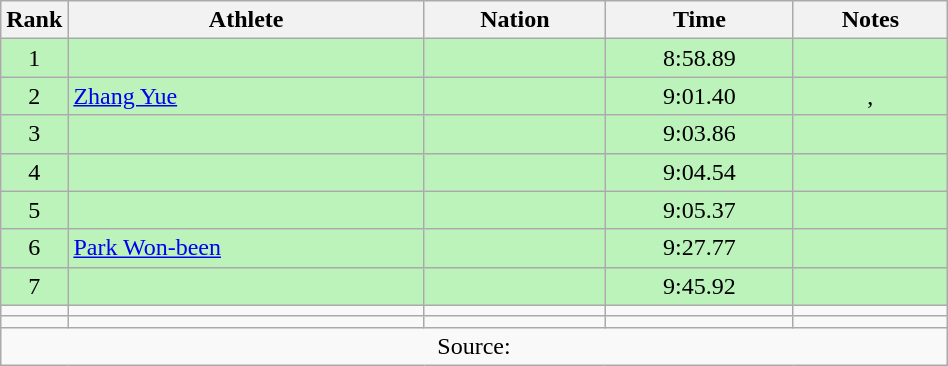<table class="wikitable sortable" style="text-align:center;width: 50%;">
<tr>
<th scope="col" style="width: 10px;">Rank</th>
<th scope="col">Athlete</th>
<th scope="col">Nation</th>
<th scope="col">Time</th>
<th scope="col">Notes</th>
</tr>
<tr bgcolor=bbf3bb>
<td>1</td>
<td align=left></td>
<td align=left></td>
<td>8:58.89</td>
<td></td>
</tr>
<tr bgcolor=bbf3bb>
<td>2</td>
<td align=left><a href='#'>Zhang Yue</a></td>
<td align=left></td>
<td>9:01.40</td>
<td>, </td>
</tr>
<tr bgcolor=bbf3bb>
<td>3</td>
<td align=left></td>
<td align=left></td>
<td>9:03.86</td>
<td></td>
</tr>
<tr bgcolor=bbf3bb>
<td>4</td>
<td align=left></td>
<td align=left></td>
<td>9:04.54</td>
<td></td>
</tr>
<tr bgcolor=bbf3bb>
<td>5</td>
<td align=left></td>
<td align=left></td>
<td>9:05.37</td>
<td></td>
</tr>
<tr bgcolor=bbf3bb>
<td>6</td>
<td align=left><a href='#'>Park Won-been</a></td>
<td align=left></td>
<td>9:27.77</td>
<td></td>
</tr>
<tr bgcolor=bbf3bb>
<td>7</td>
<td align=left></td>
<td align=left></td>
<td>9:45.92</td>
<td></td>
</tr>
<tr>
<td></td>
<td align=left></td>
<td align=left></td>
<td></td>
<td></td>
</tr>
<tr>
<td></td>
<td align=left></td>
<td align=left></td>
<td></td>
<td></td>
</tr>
<tr class="sortbottom">
<td colspan="5">Source:</td>
</tr>
</table>
